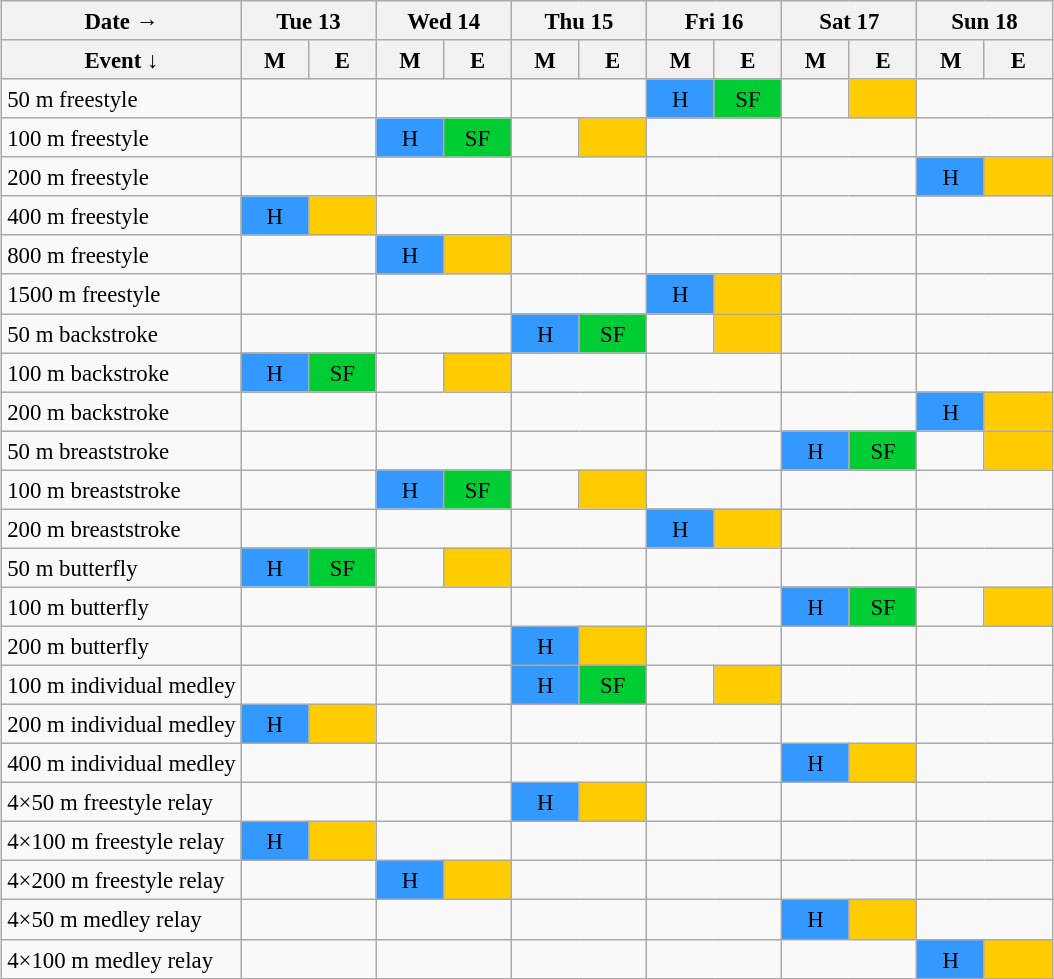<table class="wikitable" style="margin:0.5em auto; font-size:95%; line-height:1.25em;">
<tr style="text-align:center;">
<th>Date →</th>
<th colspan="2">Tue 13</th>
<th colspan="2">Wed 14</th>
<th colspan="2">Thu 15</th>
<th colspan="2">Fri 16</th>
<th colspan="2">Sat 17</th>
<th colspan="2">Sun 18</th>
</tr>
<tr>
<th>Event   ↓</th>
<th style="width:2.5em;">M</th>
<th style="width:2.5em;">E</th>
<th style="width:2.5em;">M</th>
<th style="width:2.5em;">E</th>
<th style="width:2.5em;">M</th>
<th style="width:2.5em;">E</th>
<th style="width:2.5em;">M</th>
<th style="width:2.5em;">E</th>
<th style="width:2.5em;">M</th>
<th style="width:2.5em;">E</th>
<th style="width:2.5em;">M</th>
<th style="width:2.5em;">E</th>
</tr>
<tr style="text-align:center;">
<td style="text-align:left;">50 m freestyle</td>
<td colspan="2"></td>
<td colspan="2"></td>
<td colspan="2"></td>
<td style="background-color:#3399ff;">H</td>
<td style="background-color:#00cc33;">SF</td>
<td></td>
<td style="background-color:#ffcc00;"></td>
<td colspan="2"></td>
</tr>
<tr style="text-align:center;">
<td style="text-align:left;">100 m freestyle</td>
<td colspan="2"></td>
<td style="background-color:#3399ff;">H</td>
<td style="background-color:#00cc33;">SF</td>
<td></td>
<td style="background-color:#ffcc00;"></td>
<td colspan="2"></td>
<td colspan="2"></td>
<td colspan="2"></td>
</tr>
<tr style="text-align:center;">
<td style="text-align:left;">200 m freestyle</td>
<td colspan="2"></td>
<td colspan="2"></td>
<td colspan="2"></td>
<td colspan="2"></td>
<td colspan="2"></td>
<td style="background-color:#3399ff;">H</td>
<td style="background-color:#ffcc00;"></td>
</tr>
<tr style="text-align:center;">
<td style="text-align:left;">400 m freestyle</td>
<td style="background-color:#3399ff;">H</td>
<td style="background-color:#ffcc00;"></td>
<td colspan="2"></td>
<td colspan="2"></td>
<td colspan="2"></td>
<td colspan="2"></td>
<td colspan="2"></td>
</tr>
<tr style="text-align:center;">
<td style="text-align:left;">800 m freestyle</td>
<td colspan="2"></td>
<td style="background-color:#3399ff;">H</td>
<td style="background-color:#ffcc00;"></td>
<td colspan="2"></td>
<td colspan="2"></td>
<td colspan="2"></td>
<td colspan="2"></td>
</tr>
<tr style="text-align:center;">
<td style="text-align:left;">1500 m freestyle</td>
<td colspan="2"></td>
<td colspan="2"></td>
<td colspan="2"></td>
<td style="background-color:#3399ff;">H</td>
<td style="background-color:#ffcc00;"></td>
<td colspan="2"></td>
<td colspan="2"></td>
</tr>
<tr style="text-align:center;">
<td style="text-align:left;">50 m backstroke</td>
<td colspan="2"></td>
<td colspan="2"></td>
<td style="background-color:#3399ff;">H</td>
<td style="background-color:#00cc33;">SF</td>
<td></td>
<td style="background-color:#ffcc00;"></td>
<td colspan="2"></td>
<td colspan="2"></td>
</tr>
<tr style="text-align:center;">
<td style="text-align:left;">100 m backstroke</td>
<td style="background-color:#3399ff;">H</td>
<td style="background-color:#00cc33;">SF</td>
<td></td>
<td style="background-color:#ffcc00;"></td>
<td colspan="2"></td>
<td colspan="2"></td>
<td colspan="2"></td>
<td colspan="2"></td>
</tr>
<tr style="text-align:center;">
<td style="text-align:left;">200 m backstroke</td>
<td colspan="2"></td>
<td colspan="2"></td>
<td colspan="2"></td>
<td colspan="2"></td>
<td colspan="2"></td>
<td style="background-color:#3399ff;">H</td>
<td style="background-color:#ffcc00;"></td>
</tr>
<tr style="text-align:center;">
<td style="text-align:left;">50 m breaststroke</td>
<td colspan="2"></td>
<td colspan="2"></td>
<td colspan="2"></td>
<td colspan="2"></td>
<td style="background-color:#3399ff;">H</td>
<td style="background-color:#00cc33;">SF</td>
<td></td>
<td style="background-color:#ffcc00;"></td>
</tr>
<tr style="text-align:center;">
<td style="text-align:left;">100 m breaststroke</td>
<td colspan="2"></td>
<td style="background-color:#3399ff;">H</td>
<td style="background-color:#00cc33;">SF</td>
<td></td>
<td style="background-color:#ffcc00;"></td>
<td colspan="2"></td>
<td colspan="2"></td>
<td colspan="2"></td>
</tr>
<tr style="text-align:center;">
<td style="text-align:left;">200 m breaststroke</td>
<td colspan="2"></td>
<td colspan="2"></td>
<td colspan="2"></td>
<td style="background-color:#3399ff;">H</td>
<td style="background-color:#ffcc00;"></td>
<td colspan="2"></td>
<td colspan="2"></td>
</tr>
<tr style="text-align:center;">
<td style="text-align:left;">50 m butterfly</td>
<td style="background-color:#3399ff;">H</td>
<td style="background-color:#00cc33;">SF</td>
<td></td>
<td style="background-color:#ffcc00;"></td>
<td colspan="2"></td>
<td colspan="2"></td>
<td colspan="2"></td>
<td colspan="2"></td>
</tr>
<tr style="text-align:center;">
<td style="text-align:left;">100 m butterfly</td>
<td colspan="2"></td>
<td colspan="2"></td>
<td colspan="2"></td>
<td colspan="2"></td>
<td style="background-color:#3399ff;">H</td>
<td style="background-color:#00cc33;">SF</td>
<td></td>
<td style="background-color:#ffcc00;"></td>
</tr>
<tr style="text-align:center;">
<td style="text-align:left;">200 m butterfly</td>
<td colspan="2"></td>
<td colspan="2"></td>
<td style="background-color:#3399ff;">H</td>
<td style="background-color:#ffcc00;"></td>
<td colspan="2"></td>
<td colspan="2"></td>
<td colspan="2"></td>
</tr>
<tr style="text-align:center;">
<td style="text-align:left;">100 m individual medley</td>
<td colspan="2"></td>
<td colspan="2"></td>
<td style="background-color:#3399ff;">H</td>
<td style="background-color:#00cc33;">SF</td>
<td></td>
<td style="background-color:#ffcc00;"></td>
<td colspan="2"></td>
<td colspan="2"></td>
</tr>
<tr style="text-align:center;">
<td style="text-align:left;">200 m individual medley</td>
<td style="background-color:#3399ff;">H</td>
<td style="background-color:#ffcc00;"></td>
<td colspan="2"></td>
<td colspan="2"></td>
<td colspan="2"></td>
<td colspan="2"></td>
<td colspan="2"></td>
</tr>
<tr style="text-align:center;">
<td style="text-align:left;">400 m individual medley</td>
<td colspan="2"></td>
<td colspan="2"></td>
<td colspan="2"></td>
<td colspan="2"></td>
<td style="background-color:#3399ff;">H</td>
<td style="background-color:#ffcc00;"></td>
<td colspan="2"></td>
</tr>
<tr style="text-align:center;">
<td style="text-align:left;">4×50 m freestyle relay</td>
<td colspan="2"></td>
<td colspan="2"></td>
<td style="background-color:#3399ff;">H</td>
<td style="background-color:#ffcc00;"></td>
<td colspan="2"></td>
<td colspan="2"></td>
<td colspan="2"></td>
</tr>
<tr style="text-align:center;">
<td style="text-align:left;">4×100 m freestyle relay</td>
<td style="background-color:#3399ff;">H</td>
<td style="background-color:#ffcc00;"></td>
<td colspan="2"></td>
<td colspan="2"></td>
<td colspan="2"></td>
<td colspan="2"></td>
<td colspan="2"></td>
</tr>
<tr style="text-align:center;">
<td style="text-align:left;">4×200 m freestyle relay</td>
<td colspan="2"></td>
<td style="background-color:#3399ff;">H</td>
<td style="background-color:#ffcc00;"></td>
<td colspan="2"></td>
<td colspan="2"></td>
<td colspan="2"></td>
<td colspan="2"></td>
</tr>
<tr style="text-align:center;">
<td style="text-align:left;">4×50 m medley relay</td>
<td colspan="2"></td>
<td colspan="2"></td>
<td colspan="2"></td>
<td colspan="2"></td>
<td style="background-color:#3399ff;">H</td>
<td style="background-color:#ffcc00;"></td>
<td colspan="2"></td>
</tr>
<tr style="text-align:center;">
<td style="text-align:left;">4×100 m medley relay</td>
<td colspan="2"></td>
<td colspan="2"></td>
<td colspan="2"></td>
<td colspan="2"></td>
<td colspan="2"></td>
<td style="background-color:#3399ff;">H</td>
<td style="background-color:#ffcc00;"></td>
</tr>
</table>
